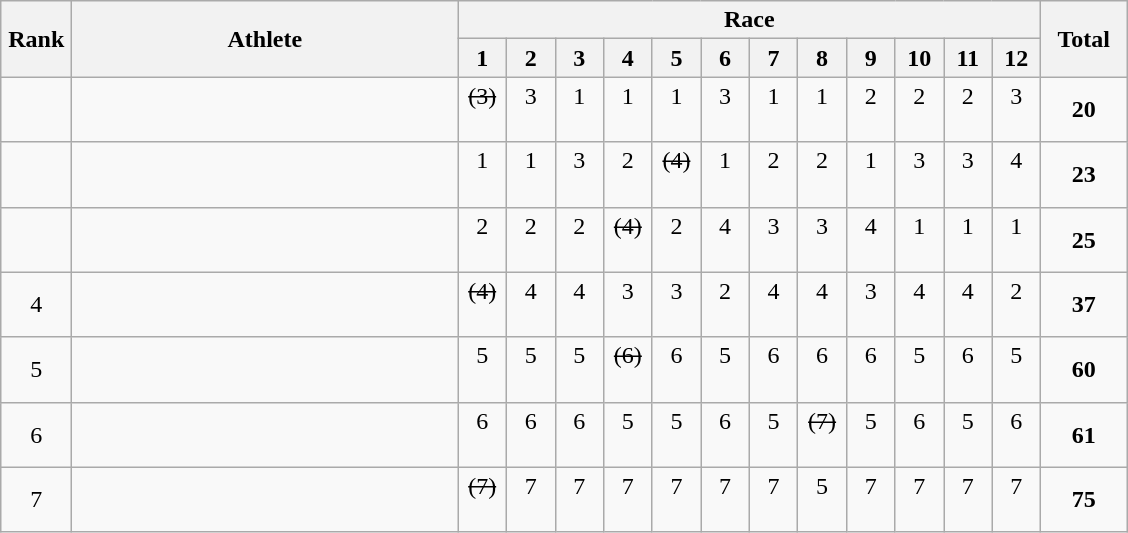<table | class="wikitable" style="text-align:center">
<tr>
<th rowspan="2" width=40>Rank</th>
<th rowspan="2" width=250>Athlete</th>
<th colspan="12">Race</th>
<th rowspan="2" width=50>Total</th>
</tr>
<tr>
<th width=25>1</th>
<th width=25>2</th>
<th width=25>3</th>
<th width=25>4</th>
<th width=25>5</th>
<th width=25>6</th>
<th width=25>7</th>
<th width=25>8</th>
<th width=25>9</th>
<th width=25>10</th>
<th width=25>11</th>
<th width=25>12</th>
</tr>
<tr>
<td></td>
<td align=left></td>
<td><s>(3)</s><br> </td>
<td>3<br> </td>
<td>1<br> </td>
<td>1<br> </td>
<td>1<br> </td>
<td>3<br> </td>
<td>1<br> </td>
<td>1<br> </td>
<td>2<br> </td>
<td>2<br> </td>
<td>2<br> </td>
<td>3<br> </td>
<td><strong>20</strong></td>
</tr>
<tr>
<td></td>
<td align=left></td>
<td>1<br> </td>
<td>1<br> </td>
<td>3<br> </td>
<td>2<br> </td>
<td><s>(4)</s><br> </td>
<td>1<br> </td>
<td>2<br> </td>
<td>2<br> </td>
<td>1<br> </td>
<td>3<br> </td>
<td>3<br> </td>
<td>4<br> </td>
<td><strong>23</strong></td>
</tr>
<tr>
<td></td>
<td align=left></td>
<td>2<br> </td>
<td>2<br> </td>
<td>2<br> </td>
<td><s>(4)</s><br> </td>
<td>2<br> </td>
<td>4<br> </td>
<td>3<br> </td>
<td>3<br> </td>
<td>4<br> </td>
<td>1<br> </td>
<td>1<br> </td>
<td>1<br> </td>
<td><strong>25</strong></td>
</tr>
<tr>
<td>4</td>
<td align=left></td>
<td><s>(4)</s><br> </td>
<td>4<br> </td>
<td>4<br> </td>
<td>3<br> </td>
<td>3<br> </td>
<td>2<br> </td>
<td>4<br> </td>
<td>4<br> </td>
<td>3<br> </td>
<td>4<br> </td>
<td>4<br> </td>
<td>2<br> </td>
<td><strong>37</strong></td>
</tr>
<tr>
<td>5</td>
<td align=left></td>
<td>5<br> </td>
<td>5<br> </td>
<td>5<br> </td>
<td><s>(6)</s><br> </td>
<td>6<br> </td>
<td>5<br> </td>
<td>6<br> </td>
<td>6<br> </td>
<td>6<br> </td>
<td>5<br> </td>
<td>6<br> </td>
<td>5<br> </td>
<td><strong>60</strong></td>
</tr>
<tr>
<td>6</td>
<td align=left></td>
<td>6<br> </td>
<td>6<br> </td>
<td>6<br> </td>
<td>5<br> </td>
<td>5<br> </td>
<td>6<br> </td>
<td>5<br> </td>
<td><s>(7)</s><br> </td>
<td>5<br> </td>
<td>6<br> </td>
<td>5<br> </td>
<td>6<br> </td>
<td><strong>61</strong></td>
</tr>
<tr>
<td>7</td>
<td align=left></td>
<td><s>(7)</s><br> </td>
<td>7<br> </td>
<td>7<br> </td>
<td>7<br> </td>
<td>7<br> </td>
<td>7<br> </td>
<td>7<br> </td>
<td>5<br> </td>
<td>7<br> </td>
<td>7<br> </td>
<td>7<br> </td>
<td>7<br> </td>
<td><strong>75</strong></td>
</tr>
</table>
